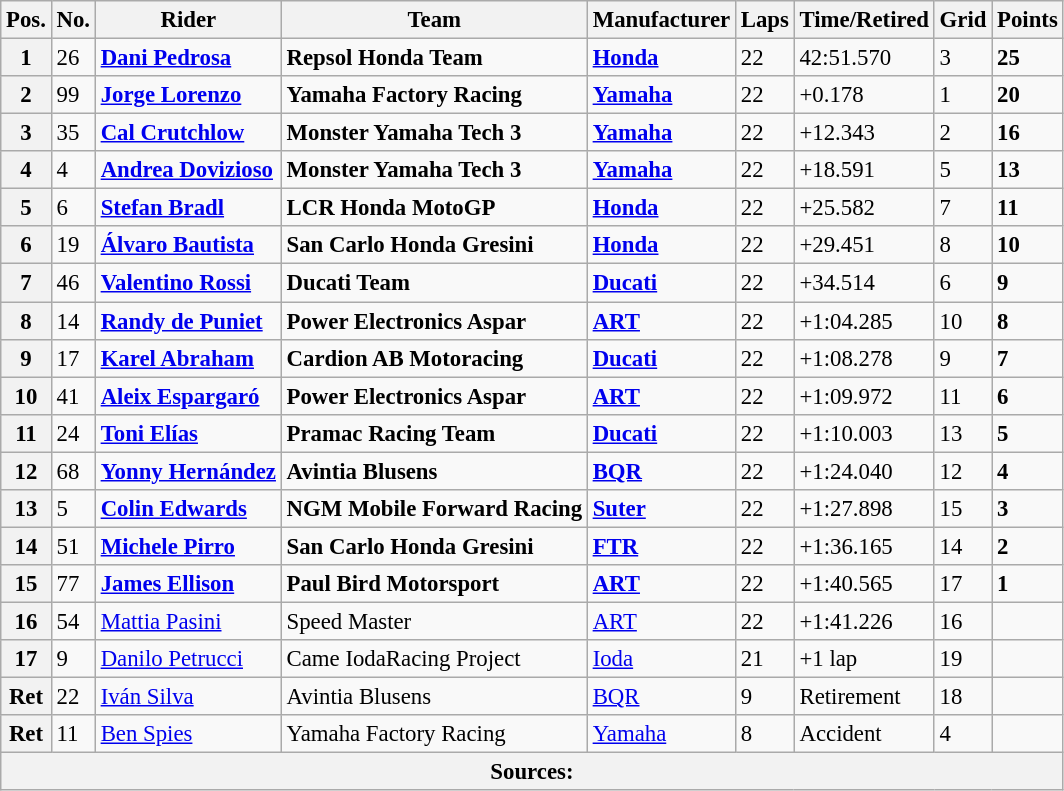<table class="wikitable" style="font-size: 95%;">
<tr>
<th>Pos.</th>
<th>No.</th>
<th>Rider</th>
<th>Team</th>
<th>Manufacturer</th>
<th>Laps</th>
<th>Time/Retired</th>
<th>Grid</th>
<th>Points</th>
</tr>
<tr>
<th>1</th>
<td>26</td>
<td> <strong><a href='#'>Dani Pedrosa</a></strong></td>
<td><strong>Repsol Honda Team</strong></td>
<td><strong><a href='#'>Honda</a></strong></td>
<td>22</td>
<td>42:51.570</td>
<td>3</td>
<td><strong>25</strong></td>
</tr>
<tr>
<th>2</th>
<td>99</td>
<td> <strong><a href='#'>Jorge Lorenzo</a></strong></td>
<td><strong>Yamaha Factory Racing</strong></td>
<td><strong><a href='#'>Yamaha</a></strong></td>
<td>22</td>
<td>+0.178</td>
<td>1</td>
<td><strong>20</strong></td>
</tr>
<tr>
<th>3</th>
<td>35</td>
<td> <strong><a href='#'>Cal Crutchlow</a></strong></td>
<td><strong>Monster Yamaha Tech 3</strong></td>
<td><strong><a href='#'>Yamaha</a></strong></td>
<td>22</td>
<td>+12.343</td>
<td>2</td>
<td><strong>16</strong></td>
</tr>
<tr>
<th>4</th>
<td>4</td>
<td> <strong><a href='#'>Andrea Dovizioso</a></strong></td>
<td><strong>Monster Yamaha Tech 3</strong></td>
<td><strong><a href='#'>Yamaha</a></strong></td>
<td>22</td>
<td>+18.591</td>
<td>5</td>
<td><strong>13</strong></td>
</tr>
<tr>
<th>5</th>
<td>6</td>
<td> <strong><a href='#'>Stefan Bradl</a></strong></td>
<td><strong>LCR Honda MotoGP</strong></td>
<td><strong><a href='#'>Honda</a></strong></td>
<td>22</td>
<td>+25.582</td>
<td>7</td>
<td><strong>11</strong></td>
</tr>
<tr>
<th>6</th>
<td>19</td>
<td> <strong><a href='#'>Álvaro Bautista</a></strong></td>
<td><strong>San Carlo Honda Gresini</strong></td>
<td><strong><a href='#'>Honda</a></strong></td>
<td>22</td>
<td>+29.451</td>
<td>8</td>
<td><strong>10</strong></td>
</tr>
<tr>
<th>7</th>
<td>46</td>
<td> <strong><a href='#'>Valentino Rossi</a></strong></td>
<td><strong>Ducati Team</strong></td>
<td><strong><a href='#'>Ducati</a></strong></td>
<td>22</td>
<td>+34.514</td>
<td>6</td>
<td><strong>9</strong></td>
</tr>
<tr>
<th>8</th>
<td>14</td>
<td> <strong><a href='#'>Randy de Puniet</a></strong></td>
<td><strong>Power Electronics Aspar</strong></td>
<td><strong><a href='#'>ART</a></strong></td>
<td>22</td>
<td>+1:04.285</td>
<td>10</td>
<td><strong>8</strong></td>
</tr>
<tr>
<th>9</th>
<td>17</td>
<td> <strong><a href='#'>Karel Abraham</a></strong></td>
<td><strong>Cardion AB Motoracing</strong></td>
<td><strong><a href='#'>Ducati</a></strong></td>
<td>22</td>
<td>+1:08.278</td>
<td>9</td>
<td><strong>7</strong></td>
</tr>
<tr>
<th>10</th>
<td>41</td>
<td> <strong><a href='#'>Aleix Espargaró</a></strong></td>
<td><strong>Power Electronics Aspar</strong></td>
<td><strong><a href='#'>ART</a></strong></td>
<td>22</td>
<td>+1:09.972</td>
<td>11</td>
<td><strong>6</strong></td>
</tr>
<tr>
<th>11</th>
<td>24</td>
<td> <strong><a href='#'>Toni Elías</a></strong></td>
<td><strong>Pramac Racing Team</strong></td>
<td><strong><a href='#'>Ducati</a></strong></td>
<td>22</td>
<td>+1:10.003</td>
<td>13</td>
<td><strong>5</strong></td>
</tr>
<tr>
<th>12</th>
<td>68</td>
<td> <strong><a href='#'>Yonny Hernández</a></strong></td>
<td><strong>Avintia Blusens</strong></td>
<td><strong><a href='#'>BQR</a></strong></td>
<td>22</td>
<td>+1:24.040</td>
<td>12</td>
<td><strong>4</strong></td>
</tr>
<tr>
<th>13</th>
<td>5</td>
<td> <strong><a href='#'>Colin Edwards</a></strong></td>
<td><strong>NGM Mobile Forward Racing</strong></td>
<td><strong><a href='#'>Suter</a></strong></td>
<td>22</td>
<td>+1:27.898</td>
<td>15</td>
<td><strong>3</strong></td>
</tr>
<tr>
<th>14</th>
<td>51</td>
<td> <strong><a href='#'>Michele Pirro</a></strong></td>
<td><strong>San Carlo Honda Gresini</strong></td>
<td><strong><a href='#'>FTR</a></strong></td>
<td>22</td>
<td>+1:36.165</td>
<td>14</td>
<td><strong>2</strong></td>
</tr>
<tr>
<th>15</th>
<td>77</td>
<td> <strong><a href='#'>James Ellison</a></strong></td>
<td><strong>Paul Bird Motorsport</strong></td>
<td><strong><a href='#'>ART</a></strong></td>
<td>22</td>
<td>+1:40.565</td>
<td>17</td>
<td><strong>1</strong></td>
</tr>
<tr>
<th>16</th>
<td>54</td>
<td> <a href='#'>Mattia Pasini</a></td>
<td>Speed Master</td>
<td><a href='#'>ART</a></td>
<td>22</td>
<td>+1:41.226</td>
<td>16</td>
<td></td>
</tr>
<tr>
<th>17</th>
<td>9</td>
<td> <a href='#'>Danilo Petrucci</a></td>
<td>Came IodaRacing Project</td>
<td><a href='#'>Ioda</a></td>
<td>21</td>
<td>+1 lap</td>
<td>19</td>
<td></td>
</tr>
<tr>
<th>Ret</th>
<td>22</td>
<td> <a href='#'>Iván Silva</a></td>
<td>Avintia Blusens</td>
<td><a href='#'>BQR</a></td>
<td>9</td>
<td>Retirement</td>
<td>18</td>
<td></td>
</tr>
<tr>
<th>Ret</th>
<td>11</td>
<td> <a href='#'>Ben Spies</a></td>
<td>Yamaha Factory Racing</td>
<td><a href='#'>Yamaha</a></td>
<td>8</td>
<td>Accident</td>
<td>4</td>
<td></td>
</tr>
<tr>
<th colspan=9>Sources: </th>
</tr>
</table>
